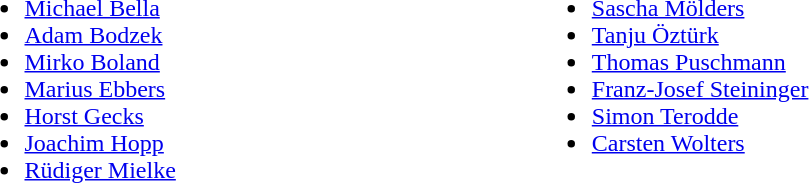<table style="width: 60%;" |>
<tr>
<td style="width: 33%; vertical-align: top;"><br><ul><li><a href='#'>Michael Bella</a></li><li><a href='#'>Adam Bodzek</a></li><li><a href='#'>Mirko Boland</a></li><li><a href='#'>Marius Ebbers</a></li><li><a href='#'>Horst Gecks</a></li><li><a href='#'>Joachim Hopp</a></li><li><a href='#'>Rüdiger Mielke</a></li></ul></td>
<td style="width: 33%; vertical-align: top;"><br><ul><li><a href='#'>Sascha Mölders</a></li><li><a href='#'>Tanju Öztürk</a></li><li><a href='#'>Thomas Puschmann</a></li><li><a href='#'>Franz-Josef Steininger</a></li><li><a href='#'>Simon Terodde</a></li><li><a href='#'>Carsten Wolters</a></li></ul></td>
</tr>
</table>
